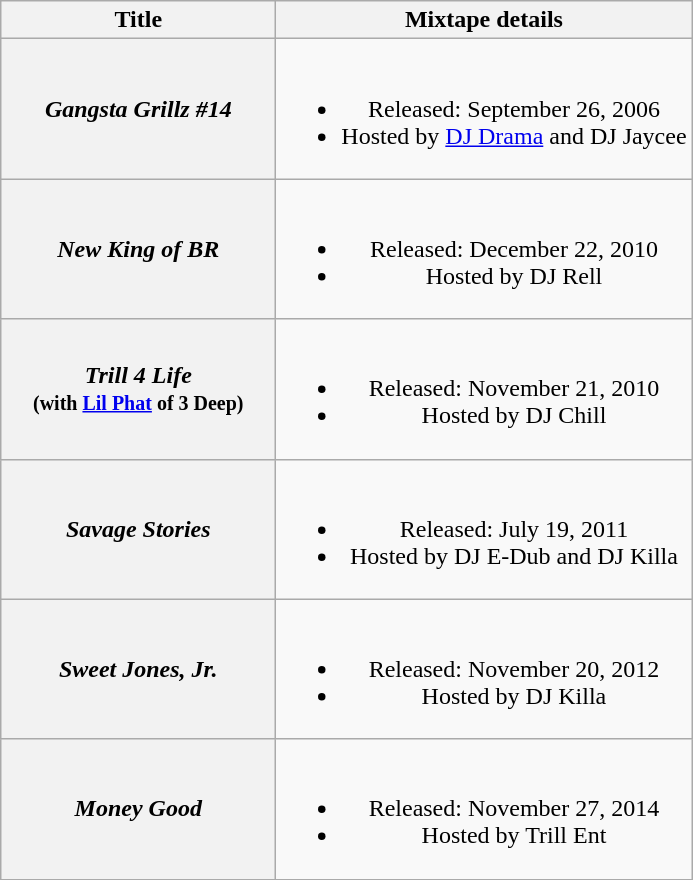<table class="wikitable plainrowheaders" style="text-align:center;">
<tr>
<th scope="col" style="width:11em;">Title</th>
<th scope="col">Mixtape details</th>
</tr>
<tr>
<th scope="row"><em>Gangsta Grillz #14</em></th>
<td><br><ul><li>Released: September 26, 2006</li><li>Hosted by <a href='#'>DJ Drama</a> and DJ Jaycee</li></ul></td>
</tr>
<tr>
<th scope="row"><em>New King of BR</em></th>
<td><br><ul><li>Released: December 22, 2010</li><li>Hosted by DJ Rell</li></ul></td>
</tr>
<tr>
<th scope="row"><em>Trill 4 Life</em><br><small>(with <a href='#'>Lil Phat</a> of 3 Deep)</small></th>
<td><br><ul><li>Released: November 21, 2010</li><li>Hosted by DJ Chill</li></ul></td>
</tr>
<tr>
<th scope="row"><em>Savage Stories</em></th>
<td><br><ul><li>Released: July 19, 2011</li><li>Hosted by DJ E-Dub and DJ Killa</li></ul></td>
</tr>
<tr>
<th scope="row"><em>Sweet Jones, Jr.</em></th>
<td><br><ul><li>Released: November 20, 2012</li><li>Hosted by DJ Killa</li></ul></td>
</tr>
<tr>
<th scope="row"><em>Money Good</em></th>
<td><br><ul><li>Released: November 27, 2014</li><li>Hosted by Trill Ent</li></ul></td>
</tr>
<tr>
</tr>
</table>
